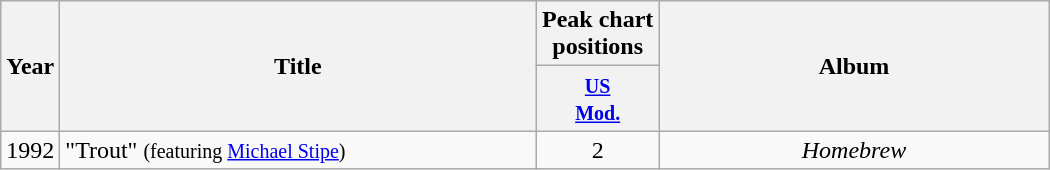<table class="wikitable">
<tr>
<th width="1"  rowspan="2">Year</th>
<th width="310" rowspan="2">Title</th>
<th width="75">Peak chart positions</th>
<th width="252" rowspan="2">Album</th>
</tr>
<tr>
<th scope="col"><small><a href='#'>US<br>Mod.</a></small><br></th>
</tr>
<tr>
<td>1992</td>
<td>"Trout" <small>(featuring <a href='#'>Michael Stipe</a>)</small></td>
<td align="center">2</td>
<td align="center"><em>Homebrew</em></td>
</tr>
</table>
